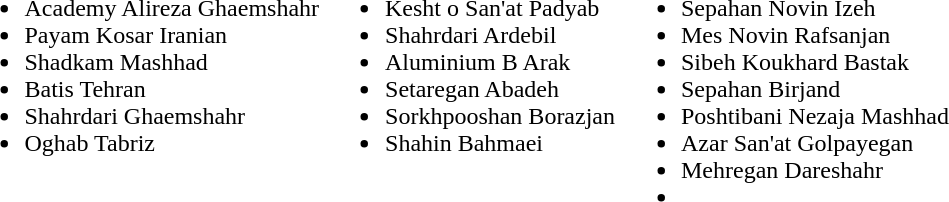<table>
<tr style="vertical-align: top;">
<td><br><ul><li>Academy Alireza Ghaemshahr</li><li>Payam Kosar Iranian</li><li>Shadkam Mashhad</li><li>Batis Tehran</li><li>Shahrdari Ghaemshahr</li><li>Oghab Tabriz</li></ul></td>
<td><br><ul><li>Kesht o San'at Padyab</li><li>Shahrdari Ardebil</li><li>Aluminium B Arak</li><li>Setaregan Abadeh</li><li>Sorkhpooshan Borazjan</li><li>Shahin Bahmaei</li></ul></td>
<td><br><ul><li>Sepahan Novin Izeh</li><li>Mes Novin Rafsanjan</li><li>Sibeh Koukhard Bastak</li><li>Sepahan Birjand</li><li>Poshtibani Nezaja Mashhad</li><li>Azar San'at Golpayegan</li><li>Mehregan Dareshahr</li><li></li></ul></td>
</tr>
</table>
